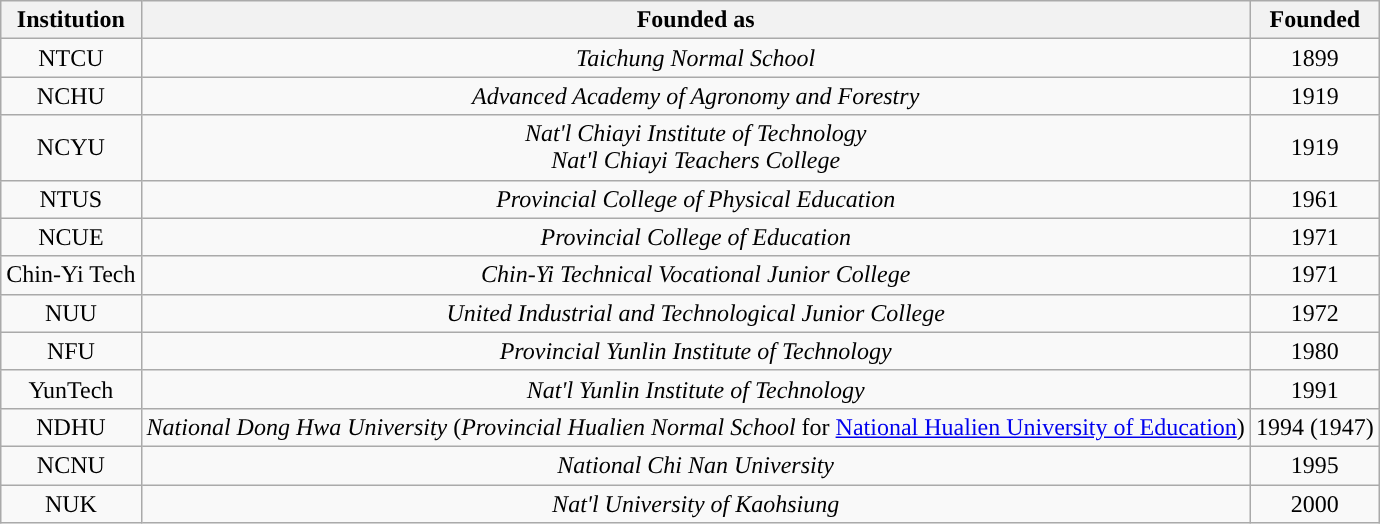<table class="wikitable" style="text-align:center; margin-right:0; white-space:nowrap">
<tr>
<th>Institution</th>
<th>Founded as</th>
<th>Founded</th>
</tr>
<tr>
<td>NTCU</td>
<td><em>Taichung Normal School</em></td>
<td>1899</td>
</tr>
<tr>
<td>NCHU</td>
<td><em>Advanced Academy of Agronomy and Forestry</em></td>
<td>1919</td>
</tr>
<tr>
<td>NCYU</td>
<td><em>Nat'l Chiayi Institute of Technology</em><br><em>Nat'l Chiayi Teachers College</em></td>
<td>1919</td>
</tr>
<tr>
<td>NTUS</td>
<td><em>Provincial College of Physical Education</em></td>
<td>1961</td>
</tr>
<tr>
<td>NCUE</td>
<td><em>Provincial College of Education</em></td>
<td>1971</td>
</tr>
<tr>
<td>Chin-Yi Tech</td>
<td><em>Chin-Yi Technical Vocational Junior College</em></td>
<td>1971</td>
</tr>
<tr>
<td>NUU</td>
<td><em>United Industrial and Technological Junior College</em></td>
<td>1972</td>
</tr>
<tr>
<td>NFU</td>
<td><em>Provincial Yunlin Institute of Technology</em></td>
<td>1980</td>
</tr>
<tr>
<td>YunTech</td>
<td><em>Nat'l Yunlin Institute of Technology</em></td>
<td>1991</td>
</tr>
<tr>
<td>NDHU</td>
<td><em>National Dong Hwa University</em> (<em>Provincial Hualien Normal School</em> for <a href='#'>National Hualien University of Education</a>)</td>
<td>1994 (1947)</td>
</tr>
<tr>
<td>NCNU</td>
<td><em>National Chi Nan University</em></td>
<td>1995</td>
</tr>
<tr>
<td>NUK</td>
<td><em>Nat'l University of Kaohsiung</em></td>
<td>2000</td>
</tr>
</table>
